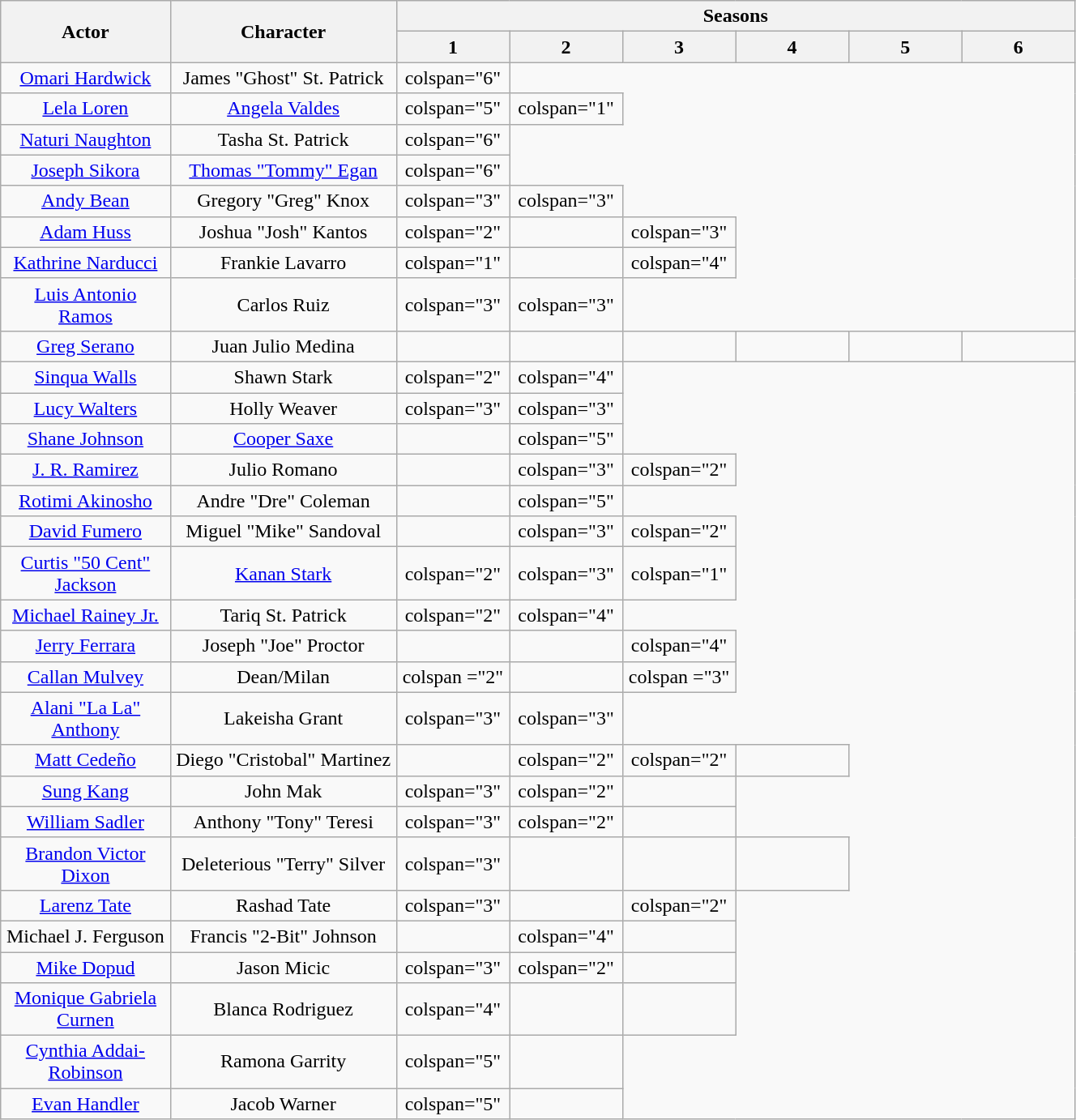<table class="wikitable plainrowheaders" style="text-align:center; font-size:100%; width:70%">
<tr>
<th style="width:15%;" rowspan="2">Actor</th>
<th style="width:20%;" rowspan="2">Character</th>
<th colspan="6">Seasons</th>
</tr>
<tr>
<th style="width:10%;">1</th>
<th style="width:10%;">2</th>
<th style="width:10%;">3</th>
<th style="width:10%;">4</th>
<th style="width:10%;">5</th>
<th style="width:10%;">6</th>
</tr>
<tr>
<td><a href='#'>Omari Hardwick</a></td>
<td>James "Ghost" St. Patrick</td>
<td>colspan="6" </td>
</tr>
<tr>
<td><a href='#'>Lela Loren</a></td>
<td><a href='#'>Angela Valdes</a></td>
<td>colspan="5" </td>
<td>colspan="1" </td>
</tr>
<tr>
<td><a href='#'>Naturi Naughton</a></td>
<td>Tasha St. Patrick</td>
<td>colspan="6" </td>
</tr>
<tr>
<td><a href='#'>Joseph Sikora</a></td>
<td><a href='#'>Thomas "Tommy" Egan</a></td>
<td>colspan="6" </td>
</tr>
<tr>
<td><a href='#'>Andy Bean</a></td>
<td>Gregory "Greg" Knox</td>
<td>colspan="3" </td>
<td>colspan="3" </td>
</tr>
<tr>
<td><a href='#'>Adam Huss</a></td>
<td>Joshua "Josh" Kantos</td>
<td>colspan="2" </td>
<td></td>
<td>colspan="3" </td>
</tr>
<tr>
<td><a href='#'>Kathrine Narducci</a></td>
<td>Frankie Lavarro</td>
<td>colspan="1" </td>
<td></td>
<td>colspan="4" </td>
</tr>
<tr>
<td><a href='#'>Luis Antonio Ramos</a></td>
<td>Carlos Ruiz</td>
<td>colspan="3" </td>
<td>colspan="3" </td>
</tr>
<tr>
<td><a href='#'>Greg Serano</a></td>
<td>Juan Julio Medina</td>
<td></td>
<td></td>
<td></td>
<td></td>
<td></td>
<td></td>
</tr>
<tr>
<td><a href='#'>Sinqua Walls</a></td>
<td>Shawn Stark</td>
<td>colspan="2" </td>
<td>colspan="4" </td>
</tr>
<tr>
<td><a href='#'>Lucy Walters</a></td>
<td>Holly Weaver</td>
<td>colspan="3" </td>
<td>colspan="3" </td>
</tr>
<tr>
<td><a href='#'>Shane Johnson</a></td>
<td><a href='#'>Cooper Saxe</a></td>
<td></td>
<td>colspan="5" </td>
</tr>
<tr>
<td><a href='#'>J. R. Ramirez</a></td>
<td>Julio Romano</td>
<td></td>
<td>colspan="3" </td>
<td>colspan="2" </td>
</tr>
<tr>
<td><a href='#'>Rotimi Akinosho</a></td>
<td>Andre "Dre" Coleman</td>
<td></td>
<td>colspan="5" </td>
</tr>
<tr>
<td><a href='#'>David Fumero</a></td>
<td>Miguel "Mike" Sandoval</td>
<td></td>
<td>colspan="3" </td>
<td>colspan="2" </td>
</tr>
<tr>
<td><a href='#'>Curtis "50 Cent" Jackson</a></td>
<td><a href='#'>Kanan Stark</a></td>
<td>colspan="2" </td>
<td>colspan="3" </td>
<td>colspan="1" </td>
</tr>
<tr>
<td><a href='#'>Michael Rainey Jr.</a></td>
<td>Tariq St. Patrick</td>
<td>colspan="2" </td>
<td>colspan="4" </td>
</tr>
<tr>
<td><a href='#'>Jerry Ferrara</a></td>
<td>Joseph "Joe" Proctor</td>
<td></td>
<td></td>
<td>colspan="4" </td>
</tr>
<tr>
<td><a href='#'>Callan Mulvey</a></td>
<td>Dean/Milan</td>
<td>colspan ="2" </td>
<td></td>
<td>colspan ="3" </td>
</tr>
<tr>
<td><a href='#'>Alani "La La" Anthony</a></td>
<td>Lakeisha Grant</td>
<td>colspan="3" </td>
<td>colspan="3" </td>
</tr>
<tr>
<td><a href='#'>Matt Cedeño</a></td>
<td>Diego "Cristobal" Martinez</td>
<td></td>
<td>colspan="2" </td>
<td>colspan="2" </td>
<td></td>
</tr>
<tr>
<td><a href='#'>Sung Kang</a></td>
<td>John Mak</td>
<td>colspan="3" </td>
<td>colspan="2" </td>
<td></td>
</tr>
<tr>
<td><a href='#'>William Sadler</a></td>
<td>Anthony "Tony" Teresi</td>
<td>colspan="3" </td>
<td>colspan="2" </td>
<td></td>
</tr>
<tr>
<td><a href='#'>Brandon Victor Dixon</a></td>
<td>Deleterious "Terry" Silver</td>
<td>colspan="3" </td>
<td></td>
<td></td>
<td></td>
</tr>
<tr>
<td><a href='#'>Larenz Tate</a></td>
<td>Rashad Tate</td>
<td>colspan="3" </td>
<td></td>
<td>colspan="2" </td>
</tr>
<tr>
<td>Michael J. Ferguson</td>
<td>Francis "2-Bit" Johnson</td>
<td></td>
<td>colspan="4" </td>
<td></td>
</tr>
<tr>
<td><a href='#'>Mike Dopud</a></td>
<td>Jason Micic</td>
<td>colspan="3" </td>
<td>colspan="2" </td>
<td></td>
</tr>
<tr>
<td><a href='#'>Monique Gabriela Curnen</a></td>
<td>Blanca Rodriguez</td>
<td>colspan="4" </td>
<td></td>
<td></td>
</tr>
<tr>
<td><a href='#'>Cynthia Addai-Robinson</a></td>
<td>Ramona Garrity</td>
<td>colspan="5" </td>
<td></td>
</tr>
<tr>
<td><a href='#'>Evan Handler</a></td>
<td>Jacob Warner</td>
<td>colspan="5" </td>
<td></td>
</tr>
</table>
